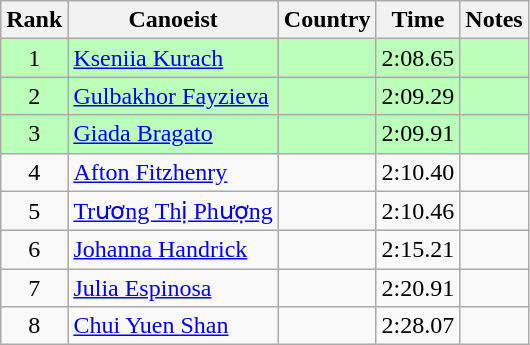<table class="wikitable" style="text-align:center">
<tr>
<th>Rank</th>
<th>Canoeist</th>
<th>Country</th>
<th>Time</th>
<th>Notes</th>
</tr>
<tr bgcolor=bbffbb>
<td>1</td>
<td align="left"><a href='#'>Kseniia Kurach</a></td>
<td align="left"></td>
<td>2:08.65</td>
<td></td>
</tr>
<tr bgcolor=bbffbb>
<td>2</td>
<td align="left"><a href='#'>Gulbakhor Fayzieva</a></td>
<td align="left"></td>
<td>2:09.29</td>
<td></td>
</tr>
<tr bgcolor=bbffbb>
<td>3</td>
<td align="left"><a href='#'>Giada Bragato</a></td>
<td align="left"></td>
<td>2:09.91</td>
<td></td>
</tr>
<tr>
<td>4</td>
<td align="left"><a href='#'>Afton Fitzhenry</a></td>
<td align="left"></td>
<td>2:10.40</td>
<td></td>
</tr>
<tr>
<td>5</td>
<td align="left"><a href='#'>Trương Thị Phượng</a></td>
<td align="left"></td>
<td>2:10.46</td>
<td></td>
</tr>
<tr>
<td>6</td>
<td align="left"><a href='#'>Johanna Handrick</a></td>
<td align="left"></td>
<td>2:15.21</td>
<td></td>
</tr>
<tr>
<td>7</td>
<td align="left"><a href='#'>Julia Espinosa</a></td>
<td align="left"></td>
<td>2:20.91</td>
<td></td>
</tr>
<tr>
<td>8</td>
<td align="left"><a href='#'>Chui Yuen Shan</a></td>
<td align="left"></td>
<td>2:28.07</td>
<td></td>
</tr>
</table>
